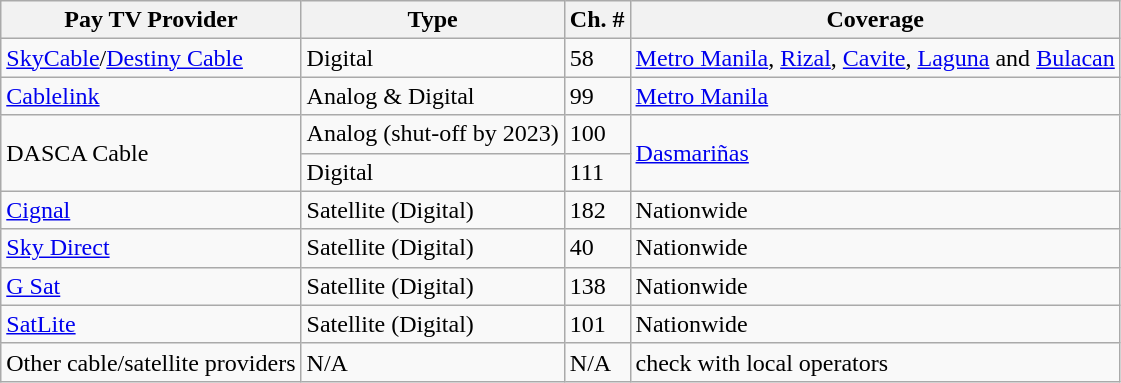<table class="wikitable sortable">
<tr>
<th>Pay TV Provider</th>
<th>Type</th>
<th>Ch. #</th>
<th class="unsortable">Coverage</th>
</tr>
<tr>
<td><a href='#'>SkyCable</a>/<a href='#'>Destiny Cable</a></td>
<td>Digital</td>
<td>58</td>
<td><a href='#'>Metro Manila</a>, <a href='#'>Rizal</a>, <a href='#'>Cavite</a>, <a href='#'>Laguna</a> and <a href='#'>Bulacan</a></td>
</tr>
<tr>
<td><a href='#'>Cablelink</a></td>
<td>Analog & Digital</td>
<td>99</td>
<td><a href='#'>Metro Manila</a></td>
</tr>
<tr>
<td rowspan="2">DASCA Cable</td>
<td>Analog (shut-off by 2023)</td>
<td>100</td>
<td rowspan="2"><a href='#'>Dasmariñas</a></td>
</tr>
<tr>
<td>Digital</td>
<td>111</td>
</tr>
<tr>
<td><a href='#'>Cignal</a></td>
<td>Satellite (Digital)</td>
<td>182</td>
<td>Nationwide</td>
</tr>
<tr>
<td><a href='#'>Sky Direct</a></td>
<td>Satellite (Digital)</td>
<td>40</td>
<td>Nationwide</td>
</tr>
<tr>
<td><a href='#'>G Sat</a></td>
<td>Satellite (Digital)</td>
<td>138</td>
<td>Nationwide</td>
</tr>
<tr>
<td><a href='#'>SatLite</a></td>
<td>Satellite (Digital)</td>
<td>101</td>
<td>Nationwide</td>
</tr>
<tr>
<td>Other cable/satellite providers</td>
<td>N/A</td>
<td>N/A</td>
<td>check with local operators</td>
</tr>
</table>
